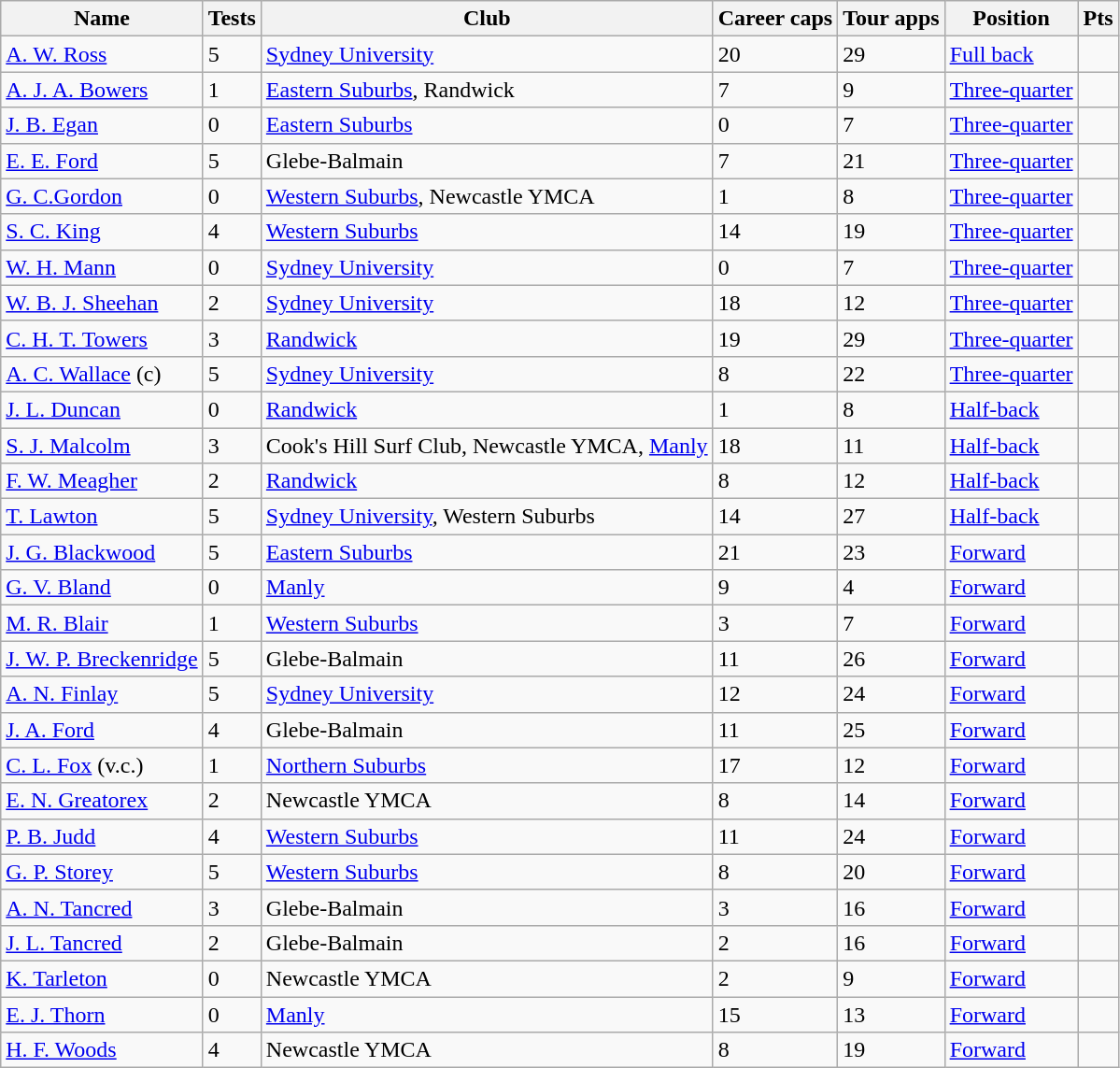<table class="wikitable" border="1">
<tr>
<th>Name</th>
<th>Tests</th>
<th>Club</th>
<th>Career caps</th>
<th>Tour apps</th>
<th>Position</th>
<th>Pts</th>
</tr>
<tr>
<td><a href='#'>A. W. Ross</a></td>
<td>5</td>
<td><a href='#'>Sydney University</a></td>
<td>20</td>
<td>29</td>
<td><a href='#'>Full back</a></td>
<td></td>
</tr>
<tr>
<td><a href='#'>A. J. A. Bowers</a></td>
<td>1</td>
<td><a href='#'>Eastern Suburbs</a>, Randwick</td>
<td>7</td>
<td>9</td>
<td><a href='#'>Three-quarter</a></td>
<td></td>
</tr>
<tr>
<td><a href='#'>J. B. Egan</a></td>
<td>0</td>
<td><a href='#'>Eastern Suburbs</a></td>
<td>0</td>
<td>7</td>
<td><a href='#'>Three-quarter</a></td>
<td></td>
</tr>
<tr>
<td><a href='#'>E. E. Ford</a></td>
<td>5</td>
<td>Glebe-Balmain</td>
<td>7</td>
<td>21</td>
<td><a href='#'>Three-quarter</a></td>
<td></td>
</tr>
<tr>
<td><a href='#'>G. C.Gordon</a></td>
<td>0</td>
<td><a href='#'>Western Suburbs</a>, Newcastle YMCA</td>
<td>1</td>
<td>8</td>
<td><a href='#'>Three-quarter</a></td>
<td></td>
</tr>
<tr>
<td><a href='#'>S. C. King</a></td>
<td>4</td>
<td><a href='#'>Western Suburbs</a></td>
<td>14</td>
<td>19</td>
<td><a href='#'>Three-quarter</a></td>
<td></td>
</tr>
<tr>
<td><a href='#'>W. H. Mann</a></td>
<td>0</td>
<td><a href='#'>Sydney University</a></td>
<td>0</td>
<td>7</td>
<td><a href='#'>Three-quarter</a></td>
<td></td>
</tr>
<tr>
<td><a href='#'>W. B. J. Sheehan</a></td>
<td>2</td>
<td><a href='#'>Sydney University</a></td>
<td>18</td>
<td>12</td>
<td><a href='#'>Three-quarter</a></td>
<td></td>
</tr>
<tr>
<td><a href='#'>C. H. T. Towers</a></td>
<td>3</td>
<td><a href='#'>Randwick</a></td>
<td>19</td>
<td>29</td>
<td><a href='#'>Three-quarter</a></td>
<td></td>
</tr>
<tr>
<td><a href='#'>A. C. Wallace</a> (c)</td>
<td>5</td>
<td><a href='#'>Sydney University</a></td>
<td>8</td>
<td>22</td>
<td><a href='#'>Three-quarter</a></td>
<td></td>
</tr>
<tr>
<td><a href='#'>J. L. Duncan</a></td>
<td>0</td>
<td><a href='#'>Randwick</a></td>
<td>1</td>
<td>8</td>
<td><a href='#'>Half-back</a></td>
<td></td>
</tr>
<tr>
<td><a href='#'>S. J. Malcolm</a></td>
<td>3</td>
<td>Cook's Hill Surf Club, Newcastle YMCA, <a href='#'>Manly</a></td>
<td>18</td>
<td>11</td>
<td><a href='#'>Half-back</a></td>
<td></td>
</tr>
<tr>
<td><a href='#'>F. W. Meagher</a></td>
<td>2</td>
<td><a href='#'>Randwick</a></td>
<td>8</td>
<td>12</td>
<td><a href='#'>Half-back</a></td>
<td></td>
</tr>
<tr>
<td><a href='#'>T. Lawton</a></td>
<td>5</td>
<td><a href='#'>Sydney University</a>, Western Suburbs</td>
<td>14</td>
<td>27</td>
<td><a href='#'>Half-back</a></td>
<td></td>
</tr>
<tr>
<td><a href='#'>J. G. Blackwood</a></td>
<td>5</td>
<td><a href='#'>Eastern Suburbs</a></td>
<td>21</td>
<td>23</td>
<td><a href='#'>Forward</a></td>
<td></td>
</tr>
<tr>
<td><a href='#'>G. V. Bland</a></td>
<td>0</td>
<td><a href='#'>Manly</a></td>
<td>9</td>
<td>4</td>
<td><a href='#'>Forward</a></td>
<td></td>
</tr>
<tr>
<td><a href='#'>M. R. Blair</a></td>
<td>1</td>
<td><a href='#'>Western Suburbs</a></td>
<td>3</td>
<td>7</td>
<td><a href='#'>Forward</a></td>
<td></td>
</tr>
<tr>
<td><a href='#'>J. W. P. Breckenridge</a></td>
<td>5</td>
<td>Glebe-Balmain</td>
<td>11</td>
<td>26</td>
<td><a href='#'>Forward</a></td>
<td></td>
</tr>
<tr>
<td><a href='#'>A. N. Finlay</a></td>
<td>5</td>
<td><a href='#'>Sydney University</a></td>
<td>12</td>
<td>24</td>
<td><a href='#'>Forward</a></td>
<td></td>
</tr>
<tr>
<td><a href='#'>J. A. Ford</a></td>
<td>4</td>
<td>Glebe-Balmain</td>
<td>11</td>
<td>25</td>
<td><a href='#'>Forward</a></td>
<td></td>
</tr>
<tr>
<td><a href='#'>C. L. Fox</a> (v.c.)</td>
<td>1</td>
<td><a href='#'>Northern Suburbs</a></td>
<td>17</td>
<td>12</td>
<td><a href='#'>Forward</a></td>
<td></td>
</tr>
<tr>
<td><a href='#'>E. N. Greatorex</a></td>
<td>2</td>
<td>Newcastle YMCA</td>
<td>8</td>
<td>14</td>
<td><a href='#'>Forward</a></td>
<td></td>
</tr>
<tr>
<td><a href='#'>P. B. Judd</a></td>
<td>4</td>
<td><a href='#'>Western Suburbs</a></td>
<td>11</td>
<td>24</td>
<td><a href='#'>Forward</a></td>
<td></td>
</tr>
<tr>
<td><a href='#'>G. P. Storey</a></td>
<td>5</td>
<td><a href='#'>Western Suburbs</a></td>
<td>8</td>
<td>20</td>
<td><a href='#'>Forward</a></td>
<td></td>
</tr>
<tr>
<td><a href='#'>A. N. Tancred</a></td>
<td>3</td>
<td>Glebe-Balmain</td>
<td>3</td>
<td>16</td>
<td><a href='#'>Forward</a></td>
<td></td>
</tr>
<tr>
<td><a href='#'>J. L. Tancred</a></td>
<td>2</td>
<td>Glebe-Balmain</td>
<td>2</td>
<td>16</td>
<td><a href='#'>Forward</a></td>
<td></td>
</tr>
<tr>
<td><a href='#'>K. Tarleton</a></td>
<td>0</td>
<td>Newcastle YMCA</td>
<td>2</td>
<td>9</td>
<td><a href='#'>Forward</a></td>
<td></td>
</tr>
<tr>
<td><a href='#'>E. J. Thorn</a></td>
<td>0</td>
<td><a href='#'>Manly</a></td>
<td>15</td>
<td>13</td>
<td><a href='#'>Forward</a></td>
<td></td>
</tr>
<tr>
<td><a href='#'>H. F. Woods</a></td>
<td>4</td>
<td>Newcastle YMCA</td>
<td>8</td>
<td>19</td>
<td><a href='#'>Forward</a></td>
<td></td>
</tr>
</table>
